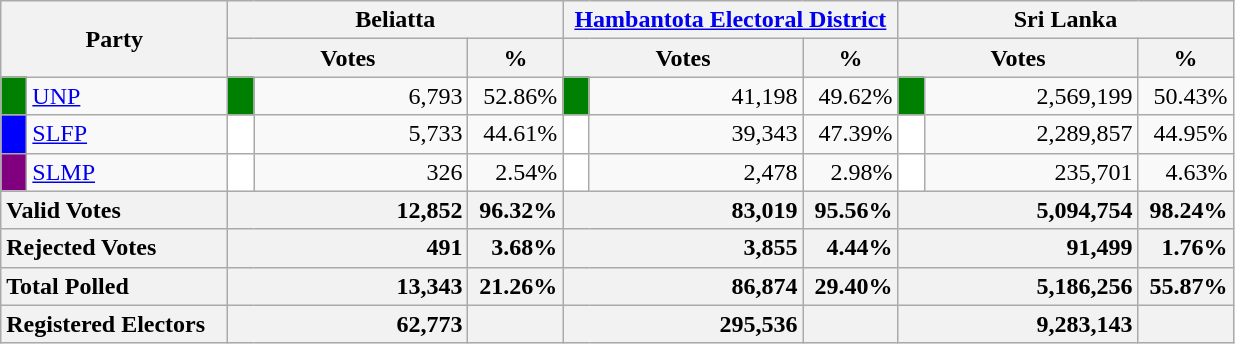<table class="wikitable">
<tr>
<th colspan="2" width="144px"rowspan="2">Party</th>
<th colspan="3" width="216px">Beliatta</th>
<th colspan="3" width="216px"><a href='#'>Hambantota Electoral District</a></th>
<th colspan="3" width="216px">Sri Lanka</th>
</tr>
<tr>
<th colspan="2" width="144px">Votes</th>
<th>%</th>
<th colspan="2" width="144px">Votes</th>
<th>%</th>
<th colspan="2" width="144px">Votes</th>
<th>%</th>
</tr>
<tr>
<td style="background-color:green;" width="10px"></td>
<td style="text-align:left;"><a href='#'>UNP</a></td>
<td style="background-color:green;" width="10px"></td>
<td style="text-align:right;">6,793</td>
<td style="text-align:right;">52.86%</td>
<td style="background-color:green;" width="10px"></td>
<td style="text-align:right;">41,198</td>
<td style="text-align:right;">49.62%</td>
<td style="background-color:green;" width="10px"></td>
<td style="text-align:right;">2,569,199</td>
<td style="text-align:right;">50.43%</td>
</tr>
<tr>
<td style="background-color:blue;" width="10px"></td>
<td style="text-align:left;"><a href='#'>SLFP</a></td>
<td style="background-color:white;" width="10px"></td>
<td style="text-align:right;">5,733</td>
<td style="text-align:right;">44.61%</td>
<td style="background-color:white;" width="10px"></td>
<td style="text-align:right;">39,343</td>
<td style="text-align:right;">47.39%</td>
<td style="background-color:white;" width="10px"></td>
<td style="text-align:right;">2,289,857</td>
<td style="text-align:right;">44.95%</td>
</tr>
<tr>
<td style="background-color:purple;" width="10px"></td>
<td style="text-align:left;"><a href='#'>SLMP</a></td>
<td style="background-color:white;" width="10px"></td>
<td style="text-align:right;">326</td>
<td style="text-align:right;">2.54%</td>
<td style="background-color:white;" width="10px"></td>
<td style="text-align:right;">2,478</td>
<td style="text-align:right;">2.98%</td>
<td style="background-color:white;" width="10px"></td>
<td style="text-align:right;">235,701</td>
<td style="text-align:right;">4.63%</td>
</tr>
<tr>
<th colspan="2" width="144px"style="text-align:left;">Valid Votes</th>
<th style="text-align:right;"colspan="2" width="144px">12,852</th>
<th style="text-align:right;">96.32%</th>
<th style="text-align:right;"colspan="2" width="144px">83,019</th>
<th style="text-align:right;">95.56%</th>
<th style="text-align:right;"colspan="2" width="144px">5,094,754</th>
<th style="text-align:right;">98.24%</th>
</tr>
<tr>
<th colspan="2" width="144px"style="text-align:left;">Rejected Votes</th>
<th style="text-align:right;"colspan="2" width="144px">491</th>
<th style="text-align:right;">3.68%</th>
<th style="text-align:right;"colspan="2" width="144px">3,855</th>
<th style="text-align:right;">4.44%</th>
<th style="text-align:right;"colspan="2" width="144px">91,499</th>
<th style="text-align:right;">1.76%</th>
</tr>
<tr>
<th colspan="2" width="144px"style="text-align:left;">Total Polled</th>
<th style="text-align:right;"colspan="2" width="144px">13,343</th>
<th style="text-align:right;">21.26%</th>
<th style="text-align:right;"colspan="2" width="144px">86,874</th>
<th style="text-align:right;">29.40%</th>
<th style="text-align:right;"colspan="2" width="144px">5,186,256</th>
<th style="text-align:right;">55.87%</th>
</tr>
<tr>
<th colspan="2" width="144px"style="text-align:left;">Registered Electors</th>
<th style="text-align:right;"colspan="2" width="144px">62,773</th>
<th></th>
<th style="text-align:right;"colspan="2" width="144px">295,536</th>
<th></th>
<th style="text-align:right;"colspan="2" width="144px">9,283,143</th>
<th></th>
</tr>
</table>
